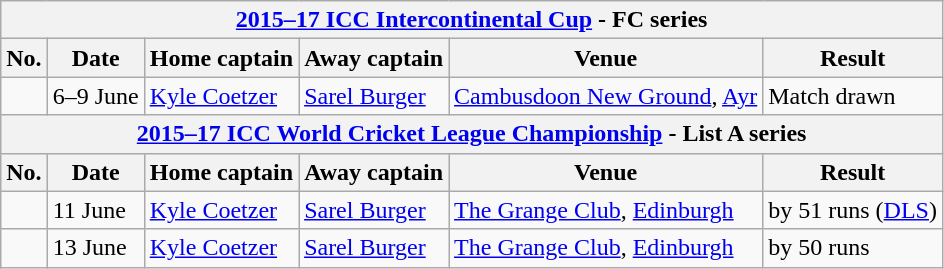<table class="wikitable">
<tr>
<th colspan="6"><a href='#'>2015–17 ICC Intercontinental Cup</a> - FC series</th>
</tr>
<tr>
<th>No.</th>
<th>Date</th>
<th>Home captain</th>
<th>Away captain</th>
<th>Venue</th>
<th>Result</th>
</tr>
<tr>
<td></td>
<td>6–9 June</td>
<td><a href='#'>Kyle Coetzer</a></td>
<td><a href='#'>Sarel Burger</a></td>
<td><a href='#'>Cambusdoon New Ground</a>, <a href='#'>Ayr</a></td>
<td>Match drawn</td>
</tr>
<tr>
<th colspan="6"><a href='#'>2015–17 ICC World Cricket League Championship</a> - List A series</th>
</tr>
<tr>
<th>No.</th>
<th>Date</th>
<th>Home captain</th>
<th>Away captain</th>
<th>Venue</th>
<th>Result</th>
</tr>
<tr>
<td></td>
<td>11 June</td>
<td><a href='#'>Kyle Coetzer</a></td>
<td><a href='#'>Sarel Burger</a></td>
<td><a href='#'>The Grange Club</a>, <a href='#'>Edinburgh</a></td>
<td> by 51 runs (<a href='#'>DLS</a>)</td>
</tr>
<tr>
<td></td>
<td>13 June</td>
<td><a href='#'>Kyle Coetzer</a></td>
<td><a href='#'>Sarel Burger</a></td>
<td><a href='#'>The Grange Club</a>, <a href='#'>Edinburgh</a></td>
<td> by 50 runs</td>
</tr>
</table>
